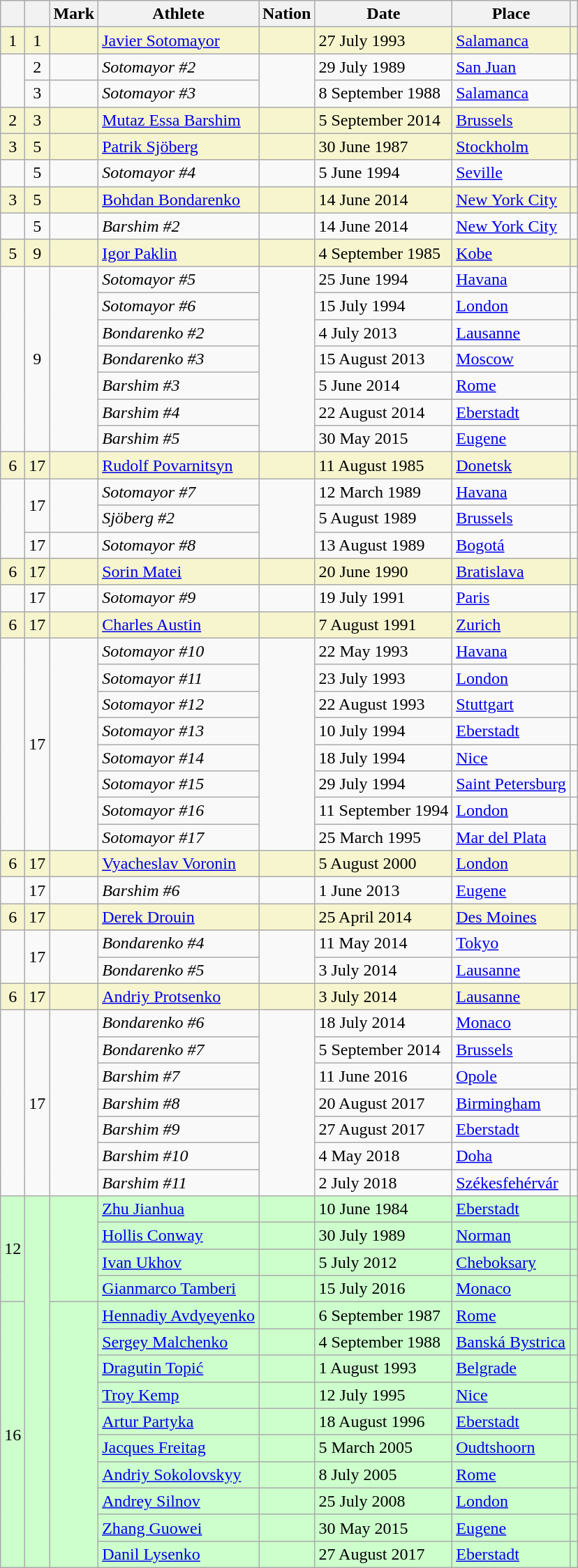<table class="wikitable sortable">
<tr>
<th></th>
<th></th>
<th>Mark</th>
<th>Athlete</th>
<th>Nation</th>
<th>Date</th>
<th>Place</th>
<th class="unsortable"></th>
</tr>
<tr bgcolor="#f6F5CE">
<td align=center>1</td>
<td align=center>1</td>
<td></td>
<td><a href='#'>Javier Sotomayor</a></td>
<td></td>
<td>27 July 1993</td>
<td><a href='#'>Salamanca</a></td>
<td></td>
</tr>
<tr>
<td rowspan=2></td>
<td align=center>2</td>
<td></td>
<td><em>Sotomayor #2</em></td>
<td rowspan=2></td>
<td>29 July 1989</td>
<td><a href='#'>San Juan</a></td>
<td></td>
</tr>
<tr>
<td align=center>3</td>
<td></td>
<td><em>Sotomayor #3</em></td>
<td>8 September 1988</td>
<td><a href='#'>Salamanca</a></td>
<td></td>
</tr>
<tr bgcolor="#f6F5CE">
<td align=center>2</td>
<td align=center>3</td>
<td></td>
<td><a href='#'>Mutaz Essa Barshim</a></td>
<td></td>
<td>5 September 2014</td>
<td><a href='#'>Brussels</a></td>
<td></td>
</tr>
<tr bgcolor="#f6F5CE">
<td align=center>3</td>
<td align=center>5</td>
<td></td>
<td><a href='#'>Patrik Sjöberg</a></td>
<td></td>
<td>30 June 1987</td>
<td><a href='#'>Stockholm</a></td>
<td></td>
</tr>
<tr>
<td></td>
<td align=center>5</td>
<td></td>
<td><em>Sotomayor #4</em></td>
<td></td>
<td>5 June 1994</td>
<td><a href='#'>Seville</a></td>
<td></td>
</tr>
<tr bgcolor="#f6F5CE">
<td align=center>3</td>
<td align=center>5</td>
<td></td>
<td><a href='#'>Bohdan Bondarenko</a></td>
<td></td>
<td>14 June 2014</td>
<td><a href='#'>New York City</a></td>
<td></td>
</tr>
<tr>
<td></td>
<td align=center>5</td>
<td></td>
<td><em>Barshim #2</em></td>
<td></td>
<td>14 June 2014</td>
<td><a href='#'>New York City</a></td>
<td></td>
</tr>
<tr bgcolor="#f6F5CE">
<td align=center>5</td>
<td align=center>9</td>
<td></td>
<td><a href='#'>Igor Paklin</a></td>
<td></td>
<td>4 September 1985</td>
<td><a href='#'>Kobe</a></td>
<td></td>
</tr>
<tr>
<td rowspan=7></td>
<td rowspan=7 align=center>9</td>
<td rowspan=7></td>
<td><em>Sotomayor #5</em></td>
<td rowspan=7></td>
<td>25 June 1994</td>
<td><a href='#'>Havana</a></td>
<td></td>
</tr>
<tr>
<td><em>Sotomayor #6</em></td>
<td>15 July 1994</td>
<td><a href='#'>London</a></td>
<td></td>
</tr>
<tr>
<td><em>Bondarenko #2</em></td>
<td>4 July 2013</td>
<td><a href='#'>Lausanne</a></td>
<td></td>
</tr>
<tr>
<td><em>Bondarenko #3</em></td>
<td>15 August 2013</td>
<td><a href='#'>Moscow</a></td>
<td></td>
</tr>
<tr>
<td><em>Barshim #3</em></td>
<td>5 June 2014</td>
<td><a href='#'>Rome</a></td>
<td></td>
</tr>
<tr>
<td><em>Barshim #4</em></td>
<td>22 August 2014</td>
<td><a href='#'>Eberstadt</a></td>
<td></td>
</tr>
<tr>
<td><em>Barshim #5</em></td>
<td>30 May 2015</td>
<td><a href='#'>Eugene</a></td>
<td></td>
</tr>
<tr bgcolor="#f6F5CE">
<td align=center>6</td>
<td align=center>17</td>
<td></td>
<td><a href='#'>Rudolf Povarnitsyn</a></td>
<td></td>
<td>11 August 1985</td>
<td><a href='#'>Donetsk</a></td>
<td></td>
</tr>
<tr>
<td rowspan=3></td>
<td rowspan=2 align=center>17</td>
<td rowspan=2></td>
<td><em>Sotomayor #7</em></td>
<td rowspan=3></td>
<td>12 March 1989</td>
<td><a href='#'>Havana</a></td>
<td></td>
</tr>
<tr>
<td><em>Sjöberg #2</em></td>
<td>5 August 1989</td>
<td><a href='#'>Brussels</a></td>
<td></td>
</tr>
<tr>
<td align=center>17</td>
<td> </td>
<td><em>Sotomayor #8</em></td>
<td>13 August 1989</td>
<td><a href='#'>Bogotá</a></td>
<td></td>
</tr>
<tr bgcolor="#f6F5CE">
<td align=center>6</td>
<td align=center>17</td>
<td></td>
<td><a href='#'>Sorin Matei</a></td>
<td></td>
<td>20 June 1990</td>
<td><a href='#'>Bratislava</a></td>
<td></td>
</tr>
<tr>
<td></td>
<td align=center>17</td>
<td></td>
<td><em>Sotomayor #9</em></td>
<td></td>
<td>19 July 1991</td>
<td><a href='#'>Paris</a></td>
<td></td>
</tr>
<tr bgcolor="#f6F5CE">
<td align=center>6</td>
<td align=center>17</td>
<td></td>
<td><a href='#'>Charles Austin</a></td>
<td></td>
<td>7 August 1991</td>
<td><a href='#'>Zurich</a></td>
<td></td>
</tr>
<tr>
<td rowspan=8></td>
<td rowspan=8 align=center>17</td>
<td rowspan=8></td>
<td><em>Sotomayor #10</em></td>
<td rowspan=8></td>
<td>22 May 1993</td>
<td><a href='#'>Havana</a></td>
<td></td>
</tr>
<tr>
<td><em>Sotomayor #11</em></td>
<td>23 July 1993</td>
<td><a href='#'>London</a></td>
<td></td>
</tr>
<tr>
<td><em>Sotomayor #12</em></td>
<td>22 August 1993</td>
<td><a href='#'>Stuttgart</a></td>
<td></td>
</tr>
<tr>
<td><em>Sotomayor #13</em></td>
<td>10 July 1994</td>
<td><a href='#'>Eberstadt</a></td>
<td></td>
</tr>
<tr>
<td><em>Sotomayor #14</em></td>
<td>18 July 1994</td>
<td><a href='#'>Nice</a></td>
<td></td>
</tr>
<tr>
<td><em>Sotomayor #15</em></td>
<td>29 July 1994</td>
<td><a href='#'>Saint Petersburg</a></td>
<td></td>
</tr>
<tr>
<td><em>Sotomayor #16</em></td>
<td>11 September 1994</td>
<td><a href='#'>London</a></td>
<td></td>
</tr>
<tr>
<td><em>Sotomayor #17</em></td>
<td>25 March 1995</td>
<td><a href='#'>Mar del Plata</a></td>
<td></td>
</tr>
<tr bgcolor="#f6F5CE">
<td align=center>6</td>
<td align=center>17</td>
<td></td>
<td><a href='#'>Vyacheslav Voronin</a></td>
<td></td>
<td>5 August 2000</td>
<td><a href='#'>London</a></td>
<td></td>
</tr>
<tr>
<td></td>
<td align=center>17</td>
<td></td>
<td><em>Barshim #6</em></td>
<td></td>
<td>1 June 2013</td>
<td><a href='#'>Eugene</a></td>
<td></td>
</tr>
<tr bgcolor="#f6F5CE">
<td align=center>6</td>
<td align=center>17</td>
<td></td>
<td><a href='#'>Derek Drouin</a></td>
<td></td>
<td>25 April 2014</td>
<td><a href='#'>Des Moines</a></td>
<td></td>
</tr>
<tr>
<td rowspan=2></td>
<td rowspan=2 align=center>17</td>
<td rowspan=2></td>
<td><em>Bondarenko #4</em></td>
<td rowspan=2></td>
<td>11 May 2014</td>
<td><a href='#'>Tokyo</a></td>
<td></td>
</tr>
<tr>
<td><em>Bondarenko #5</em></td>
<td>3 July 2014</td>
<td><a href='#'>Lausanne</a></td>
<td></td>
</tr>
<tr bgcolor="#f6F5CE">
<td align=center>6</td>
<td align=center>17</td>
<td></td>
<td><a href='#'>Andriy Protsenko</a></td>
<td></td>
<td>3 July 2014</td>
<td><a href='#'>Lausanne</a></td>
<td></td>
</tr>
<tr>
<td rowspan=7></td>
<td rowspan=7 align=center>17</td>
<td rowspan=7></td>
<td><em>Bondarenko #6</em></td>
<td rowspan=7></td>
<td>18 July 2014</td>
<td><a href='#'>Monaco</a></td>
<td></td>
</tr>
<tr>
<td><em>Bondarenko #7</em></td>
<td>5 September 2014</td>
<td><a href='#'>Brussels</a></td>
<td></td>
</tr>
<tr>
<td><em>Barshim #7</em></td>
<td>11 June 2016</td>
<td><a href='#'>Opole</a></td>
<td></td>
</tr>
<tr>
<td><em>Barshim #8</em></td>
<td>20 August 2017</td>
<td><a href='#'>Birmingham</a></td>
<td></td>
</tr>
<tr>
<td><em>Barshim #9</em></td>
<td>27 August 2017</td>
<td><a href='#'>Eberstadt</a></td>
<td></td>
</tr>
<tr>
<td><em>Barshim #10</em></td>
<td>4 May 2018</td>
<td><a href='#'>Doha</a></td>
<td></td>
</tr>
<tr>
<td><em>Barshim #11</em></td>
<td>2 July 2018</td>
<td><a href='#'>Székesfehérvár</a></td>
<td></td>
</tr>
<tr bgcolor=#CCFFCC>
<td rowspan=4 align=center>12</td>
<td rowspan=14></td>
<td rowspan=4></td>
<td><a href='#'>Zhu Jianhua</a></td>
<td></td>
<td>10 June 1984</td>
<td><a href='#'>Eberstadt</a></td>
<td></td>
</tr>
<tr bgcolor=#CCFFCC>
<td><a href='#'>Hollis Conway</a></td>
<td></td>
<td>30 July 1989</td>
<td><a href='#'>Norman</a></td>
<td></td>
</tr>
<tr bgcolor=#CCFFCC>
<td><a href='#'>Ivan Ukhov</a></td>
<td></td>
<td>5 July 2012</td>
<td><a href='#'>Cheboksary</a></td>
<td></td>
</tr>
<tr bgcolor=#CCFFCC>
<td><a href='#'>Gianmarco Tamberi</a></td>
<td></td>
<td>15 July 2016</td>
<td><a href='#'>Monaco</a></td>
<td></td>
</tr>
<tr bgcolor=#CCFFCC>
<td rowspan=10 align=center>16</td>
<td rowspan=10></td>
<td><a href='#'>Hennadiy Avdyeyenko</a></td>
<td></td>
<td>6 September 1987</td>
<td><a href='#'>Rome</a></td>
<td></td>
</tr>
<tr bgcolor=#CCFFCC>
<td><a href='#'>Sergey Malchenko</a></td>
<td></td>
<td>4 September 1988</td>
<td><a href='#'>Banská Bystrica</a></td>
<td></td>
</tr>
<tr bgcolor=#CCFFCC>
<td><a href='#'>Dragutin Topić</a></td>
<td></td>
<td>1 August 1993</td>
<td><a href='#'>Belgrade</a></td>
<td></td>
</tr>
<tr bgcolor=#CCFFCC>
<td><a href='#'>Troy Kemp</a></td>
<td></td>
<td>12 July 1995</td>
<td><a href='#'>Nice</a></td>
<td></td>
</tr>
<tr bgcolor=#CCFFCC>
<td><a href='#'>Artur Partyka</a></td>
<td></td>
<td>18 August 1996</td>
<td><a href='#'>Eberstadt</a></td>
<td></td>
</tr>
<tr bgcolor=#CCFFCC>
<td><a href='#'>Jacques Freitag</a></td>
<td></td>
<td>5 March 2005</td>
<td><a href='#'>Oudtshoorn</a></td>
<td></td>
</tr>
<tr bgcolor=#CCFFCC>
<td><a href='#'>Andriy Sokolovskyy</a></td>
<td></td>
<td>8 July 2005</td>
<td><a href='#'>Rome</a></td>
<td></td>
</tr>
<tr bgcolor=#CCFFCC>
<td><a href='#'>Andrey Silnov</a></td>
<td></td>
<td>25 July 2008</td>
<td><a href='#'>London</a></td>
<td></td>
</tr>
<tr bgcolor=#CCFFCC>
<td><a href='#'>Zhang Guowei</a></td>
<td></td>
<td>30 May 2015</td>
<td><a href='#'>Eugene</a></td>
<td></td>
</tr>
<tr bgcolor=#CCFFCC>
<td><a href='#'>Danil Lysenko</a></td>
<td></td>
<td>27 August 2017</td>
<td><a href='#'>Eberstadt</a></td>
<td></td>
</tr>
</table>
